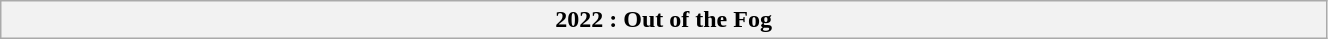<table class="wikitable left" style="width:70%;">
<tr>
<th scope="col">2022 : Out of the Fog</th>
</tr>
</table>
